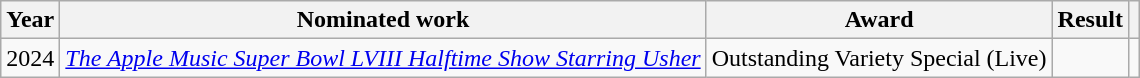<table class="wikitable">
<tr>
<th>Year</th>
<th>Nominated work</th>
<th>Award</th>
<th>Result</th>
<th></th>
</tr>
<tr>
<td>2024</td>
<td><em><a href='#'>The Apple Music Super Bowl LVIII Halftime Show Starring Usher</a></em></td>
<td>Outstanding Variety Special (Live)</td>
<td></td>
<td style="text-align:center;"></td>
</tr>
</table>
